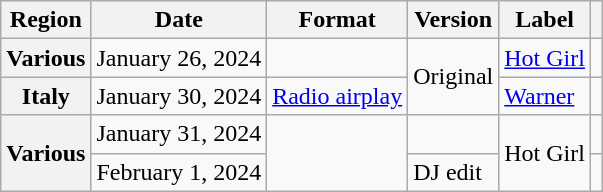<table class="wikitable plainrowheaders">
<tr>
<th scope="col">Region</th>
<th scope="col">Date</th>
<th scope="col">Format</th>
<th scope="col">Version</th>
<th scope="col">Label</th>
<th scope="col"></th>
</tr>
<tr>
<th scope="row">Various</th>
<td>January 26, 2024</td>
<td></td>
<td rowspan="2">Original</td>
<td><a href='#'>Hot Girl</a></td>
<td style="text-align:center;"></td>
</tr>
<tr>
<th scope="row">Italy</th>
<td>January 30, 2024</td>
<td><a href='#'>Radio airplay</a></td>
<td><a href='#'>Warner</a></td>
<td style="text-align:center;"></td>
</tr>
<tr>
<th scope="row" rowspan="2">Various</th>
<td>January 31, 2024</td>
<td rowspan="2"></td>
<td></td>
<td rowspan="2">Hot Girl</td>
<td style="text-align:center;"></td>
</tr>
<tr>
<td>February 1, 2024</td>
<td>DJ edit</td>
<td style="text-align:center;"></td>
</tr>
</table>
